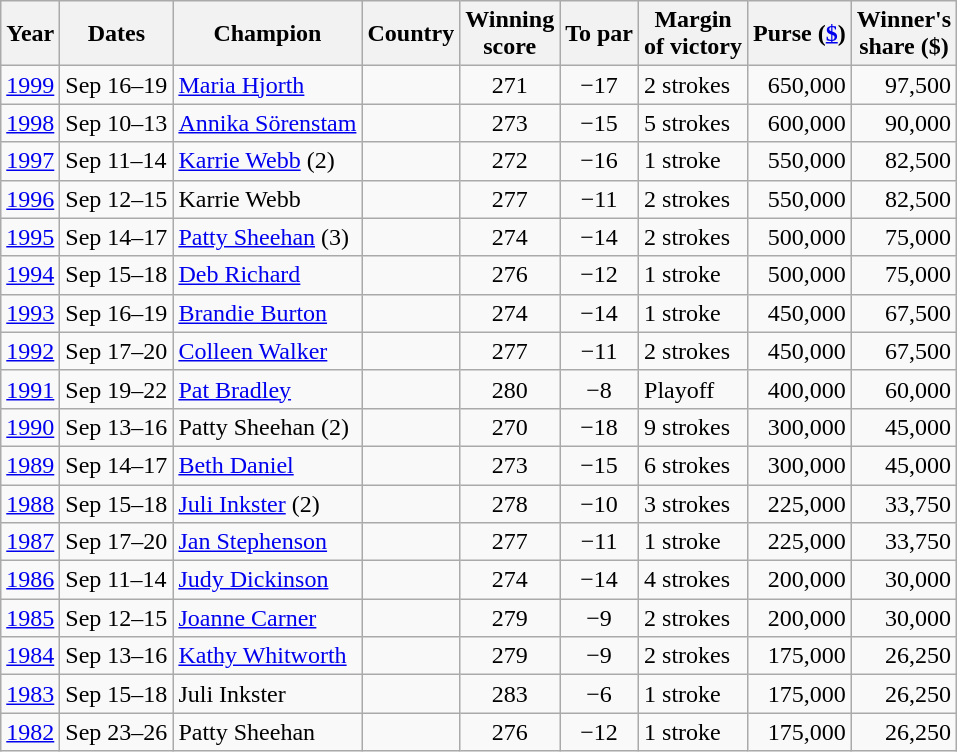<table class="wikitable">
<tr>
<th>Year</th>
<th>Dates</th>
<th>Champion</th>
<th>Country</th>
<th>Winning<br>score</th>
<th>To par</th>
<th>Margin<br>of victory</th>
<th>Purse (<a href='#'>$</a>)</th>
<th>Winner's<br>share ($)</th>
</tr>
<tr>
<td><a href='#'>1999</a></td>
<td>Sep 16–19</td>
<td><a href='#'>Maria Hjorth</a></td>
<td></td>
<td align=center>271</td>
<td align=center>−17</td>
<td>2 strokes</td>
<td align=right>650,000</td>
<td align=right>97,500</td>
</tr>
<tr>
<td><a href='#'>1998</a></td>
<td>Sep 10–13</td>
<td><a href='#'>Annika Sörenstam</a></td>
<td></td>
<td align=center>273</td>
<td align=center>−15</td>
<td>5 strokes</td>
<td align=right>600,000</td>
<td align=right>90,000</td>
</tr>
<tr>
<td><a href='#'>1997</a></td>
<td>Sep 11–14</td>
<td><a href='#'>Karrie Webb</a> (2)</td>
<td></td>
<td align=center>272</td>
<td align=center>−16</td>
<td>1 stroke</td>
<td align=right>550,000</td>
<td align=right>82,500</td>
</tr>
<tr>
<td><a href='#'>1996</a></td>
<td>Sep 12–15</td>
<td>Karrie Webb</td>
<td></td>
<td align=center>277</td>
<td align=center>−11</td>
<td>2 strokes</td>
<td align=right>550,000</td>
<td align=right>82,500</td>
</tr>
<tr>
<td><a href='#'>1995</a></td>
<td>Sep 14–17</td>
<td><a href='#'>Patty Sheehan</a> (3)</td>
<td></td>
<td align=center>274</td>
<td align=center>−14</td>
<td>2 strokes</td>
<td align=right>500,000</td>
<td align=right>75,000</td>
</tr>
<tr>
<td><a href='#'>1994</a></td>
<td>Sep 15–18</td>
<td><a href='#'>Deb Richard</a></td>
<td></td>
<td align=center>276</td>
<td align=center>−12</td>
<td>1 stroke</td>
<td align=right>500,000</td>
<td align=right>75,000</td>
</tr>
<tr>
<td><a href='#'>1993</a></td>
<td>Sep 16–19</td>
<td><a href='#'>Brandie Burton</a></td>
<td></td>
<td align=center>274</td>
<td align=center>−14</td>
<td>1 stroke</td>
<td align=right>450,000</td>
<td align=right>67,500</td>
</tr>
<tr>
<td><a href='#'>1992</a></td>
<td>Sep 17–20</td>
<td><a href='#'>Colleen Walker</a></td>
<td></td>
<td align=center>277</td>
<td align=center>−11</td>
<td>2 strokes</td>
<td align=right>450,000</td>
<td align=right>67,500</td>
</tr>
<tr>
<td><a href='#'>1991</a></td>
<td>Sep 19–22</td>
<td><a href='#'>Pat Bradley</a></td>
<td></td>
<td align=center>280</td>
<td align=center>−8</td>
<td>Playoff</td>
<td align=right>400,000</td>
<td align=right>60,000</td>
</tr>
<tr>
<td><a href='#'>1990</a></td>
<td>Sep 13–16</td>
<td>Patty Sheehan (2)</td>
<td></td>
<td align=center>270</td>
<td align=center>−18</td>
<td>9 strokes</td>
<td align=right>300,000</td>
<td align=right>45,000</td>
</tr>
<tr>
<td><a href='#'>1989</a></td>
<td>Sep 14–17</td>
<td><a href='#'>Beth Daniel</a></td>
<td></td>
<td align=center>273</td>
<td align=center>−15</td>
<td>6 strokes</td>
<td align=right>300,000</td>
<td align=right>45,000</td>
</tr>
<tr>
<td><a href='#'>1988</a></td>
<td>Sep 15–18</td>
<td><a href='#'>Juli Inkster</a> (2)</td>
<td></td>
<td align=center>278</td>
<td align=center>−10</td>
<td>3 strokes</td>
<td align=right>225,000</td>
<td align=right>33,750</td>
</tr>
<tr>
<td><a href='#'>1987</a></td>
<td>Sep 17–20</td>
<td><a href='#'>Jan Stephenson</a></td>
<td></td>
<td align=center>277</td>
<td align=center>−11</td>
<td>1 stroke</td>
<td align=right>225,000</td>
<td align=right>33,750</td>
</tr>
<tr>
<td><a href='#'>1986</a></td>
<td>Sep 11–14</td>
<td><a href='#'>Judy Dickinson</a></td>
<td></td>
<td align=center>274</td>
<td align=center>−14</td>
<td>4 strokes</td>
<td align=right>200,000</td>
<td align=right>30,000</td>
</tr>
<tr>
<td><a href='#'>1985</a></td>
<td>Sep 12–15</td>
<td><a href='#'>Joanne Carner</a></td>
<td></td>
<td align=center>279</td>
<td align=center>−9</td>
<td>2 strokes</td>
<td align=right>200,000</td>
<td align=right>30,000</td>
</tr>
<tr>
<td><a href='#'>1984</a></td>
<td>Sep 13–16</td>
<td><a href='#'>Kathy Whitworth</a></td>
<td></td>
<td align=center>279</td>
<td align=center>−9</td>
<td>2 strokes</td>
<td align=right>175,000</td>
<td align=right>26,250</td>
</tr>
<tr>
<td><a href='#'>1983</a></td>
<td>Sep 15–18</td>
<td>Juli Inkster</td>
<td></td>
<td align=center>283</td>
<td align=center>−6</td>
<td>1 stroke</td>
<td align=right>175,000</td>
<td align=right>26,250</td>
</tr>
<tr>
<td><a href='#'>1982</a></td>
<td>Sep 23–26</td>
<td>Patty Sheehan</td>
<td></td>
<td align=center>276</td>
<td align=center>−12</td>
<td>1 stroke</td>
<td align=right>175,000</td>
<td align=right>26,250</td>
</tr>
</table>
